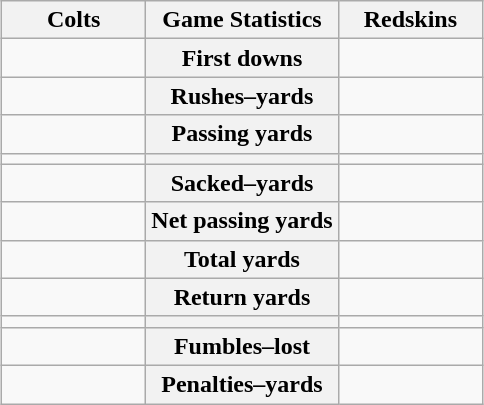<table class="wikitable" style="margin: 1em auto 1em auto">
<tr>
<th style="width:30%;">Colts</th>
<th style="width:40%;">Game Statistics</th>
<th style="width:30%;">Redskins</th>
</tr>
<tr>
<td style="text-align:right;"></td>
<th>First downs</th>
<td></td>
</tr>
<tr>
<td style="text-align:right;"></td>
<th>Rushes–yards</th>
<td></td>
</tr>
<tr>
<td style="text-align:right;"></td>
<th>Passing yards</th>
<td></td>
</tr>
<tr>
<td style="text-align:right;"></td>
<th></th>
<td></td>
</tr>
<tr>
<td style="text-align:right;"></td>
<th>Sacked–yards</th>
<td></td>
</tr>
<tr>
<td style="text-align:right;"></td>
<th>Net passing yards</th>
<td></td>
</tr>
<tr>
<td style="text-align:right;"></td>
<th>Total yards</th>
<td></td>
</tr>
<tr>
<td style="text-align:right;"></td>
<th>Return yards</th>
<td></td>
</tr>
<tr>
<td style="text-align:right;"></td>
<th></th>
<td></td>
</tr>
<tr>
<td style="text-align:right;"></td>
<th>Fumbles–lost</th>
<td></td>
</tr>
<tr>
<td style="text-align:right;"></td>
<th>Penalties–yards</th>
<td></td>
</tr>
</table>
